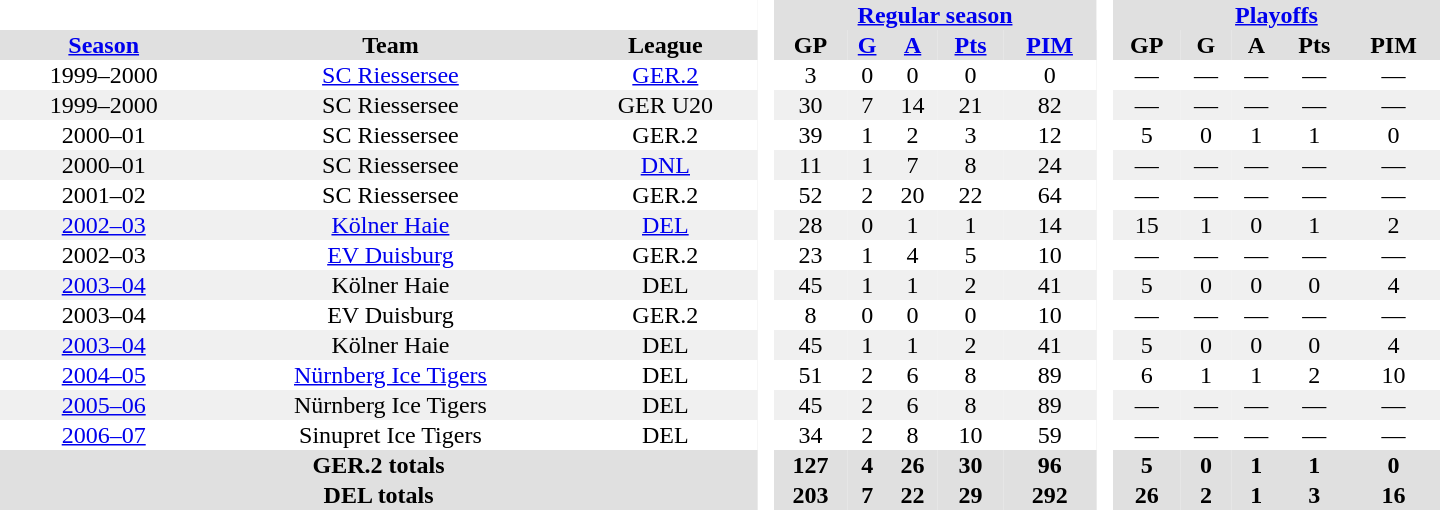<table border="0" cellpadding="1" cellspacing="0" style="text-align:center; width:60em">
<tr bgcolor="#e0e0e0">
<th colspan="3" bgcolor="#ffffff"> </th>
<th rowspan="99" bgcolor="#ffffff"> </th>
<th colspan="5"><a href='#'>Regular season</a></th>
<th rowspan="99" bgcolor="#ffffff"> </th>
<th colspan="5"><a href='#'>Playoffs</a></th>
</tr>
<tr bgcolor="#e0e0e0">
<th><a href='#'>Season</a></th>
<th>Team</th>
<th>League</th>
<th>GP</th>
<th><a href='#'>G</a></th>
<th><a href='#'>A</a></th>
<th><a href='#'>Pts</a></th>
<th><a href='#'>PIM</a></th>
<th>GP</th>
<th>G</th>
<th>A</th>
<th>Pts</th>
<th>PIM</th>
</tr>
<tr>
<td>1999–2000</td>
<td><a href='#'>SC Riessersee</a></td>
<td><a href='#'>GER.2</a></td>
<td>3</td>
<td>0</td>
<td>0</td>
<td>0</td>
<td>0</td>
<td>—</td>
<td>—</td>
<td>—</td>
<td>—</td>
<td>—</td>
</tr>
<tr bgcolor="#f0f0f0">
<td>1999–2000</td>
<td>SC Riessersee</td>
<td>GER U20</td>
<td>30</td>
<td>7</td>
<td>14</td>
<td>21</td>
<td>82</td>
<td>—</td>
<td>—</td>
<td>—</td>
<td>—</td>
<td>—</td>
</tr>
<tr>
<td>2000–01</td>
<td>SC Riessersee</td>
<td>GER.2</td>
<td>39</td>
<td>1</td>
<td>2</td>
<td>3</td>
<td>12</td>
<td>5</td>
<td>0</td>
<td>1</td>
<td>1</td>
<td>0</td>
</tr>
<tr bgcolor="#f0f0f0">
<td>2000–01</td>
<td>SC Riessersee</td>
<td><a href='#'>DNL</a></td>
<td>11</td>
<td>1</td>
<td>7</td>
<td>8</td>
<td>24</td>
<td>—</td>
<td>—</td>
<td>—</td>
<td>—</td>
<td>—</td>
</tr>
<tr>
<td>2001–02</td>
<td>SC Riessersee</td>
<td>GER.2</td>
<td>52</td>
<td>2</td>
<td>20</td>
<td>22</td>
<td>64</td>
<td>—</td>
<td>—</td>
<td>—</td>
<td>—</td>
<td>—</td>
</tr>
<tr bgcolor="#f0f0f0">
<td><a href='#'>2002–03</a></td>
<td><a href='#'>Kölner Haie</a></td>
<td><a href='#'>DEL</a></td>
<td>28</td>
<td>0</td>
<td>1</td>
<td>1</td>
<td>14</td>
<td>15</td>
<td>1</td>
<td>0</td>
<td>1</td>
<td>2</td>
</tr>
<tr>
<td>2002–03</td>
<td><a href='#'>EV Duisburg</a></td>
<td>GER.2</td>
<td>23</td>
<td>1</td>
<td>4</td>
<td>5</td>
<td>10</td>
<td>—</td>
<td>—</td>
<td>—</td>
<td>—</td>
<td>—</td>
</tr>
<tr bgcolor="#f0f0f0">
<td><a href='#'>2003–04</a></td>
<td>Kölner Haie</td>
<td>DEL</td>
<td>45</td>
<td>1</td>
<td>1</td>
<td>2</td>
<td>41</td>
<td>5</td>
<td>0</td>
<td>0</td>
<td>0</td>
<td>4</td>
</tr>
<tr>
<td>2003–04</td>
<td>EV Duisburg</td>
<td>GER.2</td>
<td>8</td>
<td>0</td>
<td>0</td>
<td>0</td>
<td>10</td>
<td>—</td>
<td>—</td>
<td>—</td>
<td>—</td>
<td>—</td>
</tr>
<tr bgcolor="#f0f0f0">
<td><a href='#'>2003–04</a></td>
<td>Kölner Haie</td>
<td>DEL</td>
<td>45</td>
<td>1</td>
<td>1</td>
<td>2</td>
<td>41</td>
<td>5</td>
<td>0</td>
<td>0</td>
<td>0</td>
<td>4</td>
</tr>
<tr>
<td><a href='#'>2004–05</a></td>
<td><a href='#'>Nürnberg Ice Tigers</a></td>
<td>DEL</td>
<td>51</td>
<td>2</td>
<td>6</td>
<td>8</td>
<td>89</td>
<td>6</td>
<td>1</td>
<td>1</td>
<td>2</td>
<td>10</td>
</tr>
<tr bgcolor="#f0f0f0">
<td><a href='#'>2005–06</a></td>
<td>Nürnberg Ice Tigers</td>
<td>DEL</td>
<td>45</td>
<td>2</td>
<td>6</td>
<td>8</td>
<td>89</td>
<td>—</td>
<td>—</td>
<td>—</td>
<td>—</td>
<td>—</td>
</tr>
<tr>
<td><a href='#'>2006–07</a></td>
<td>Sinupret Ice Tigers</td>
<td>DEL</td>
<td>34</td>
<td>2</td>
<td>8</td>
<td>10</td>
<td>59</td>
<td>—</td>
<td>—</td>
<td>—</td>
<td>—</td>
<td>—</td>
</tr>
<tr bgcolor="#e0e0e0">
<th colspan="3">GER.2 totals</th>
<th>127</th>
<th>4</th>
<th>26</th>
<th>30</th>
<th>96</th>
<th>5</th>
<th>0</th>
<th>1</th>
<th>1</th>
<th>0</th>
</tr>
<tr bgcolor="#e0e0e0">
<th colspan="3">DEL totals</th>
<th>203</th>
<th>7</th>
<th>22</th>
<th>29</th>
<th>292</th>
<th>26</th>
<th>2</th>
<th>1</th>
<th>3</th>
<th>16</th>
</tr>
</table>
